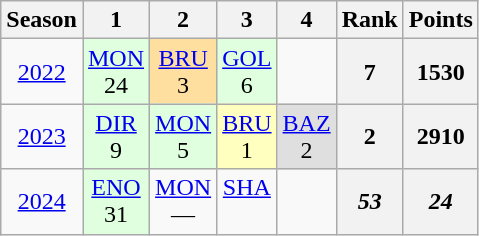<table class="wikitable" style="text-align:center;">
<tr>
<th>Season</th>
<th>1</th>
<th>2</th>
<th>3</th>
<th>4</th>
<th>Rank</th>
<th>Points</th>
</tr>
<tr>
<td><a href='#'>2022</a></td>
<td bgcolor="#dfffdf"><a href='#'>MON</a><br>24</td>
<td bgcolor="#ffdf9f"><a href='#'>BRU</a><br>3</td>
<td bgcolor="#dfffdf"><a href='#'>GOL</a><br>6</td>
<td></td>
<th>7</th>
<th>1530</th>
</tr>
<tr>
<td><a href='#'>2023</a></td>
<td bgcolor="#dfffdf"><a href='#'>DIR</a><br>9</td>
<td bgcolor="#dfffdf"><a href='#'>MON</a><br>5</td>
<td bgcolor="#ffffbf"><a href='#'>BRU</a><br>1</td>
<td bgcolor="#dfdfdf"><a href='#'>BAZ</a><br>2</td>
<th>2</th>
<th>2910</th>
</tr>
<tr>
<td><a href='#'>2024</a></td>
<td bgcolor="#dfffdf"><a href='#'>ENO</a><br>31</td>
<td><a href='#'>MON</a><br>—</td>
<td><a href='#'>SHA</a><br> </td>
<td></td>
<th><em>53</em></th>
<th><em>24</em></th>
</tr>
</table>
